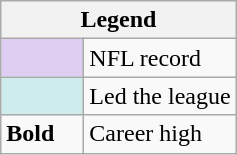<table class="wikitable mw-collapsible mw-collapsed">
<tr>
<th colspan="2">Legend</th>
</tr>
<tr>
<td style="background:#e0cef2; width:3em;"></td>
<td>NFL record</td>
</tr>
<tr>
<td style="background:#cfecec; width:3em;"></td>
<td>Led the league</td>
</tr>
<tr>
<td><strong>Bold</strong></td>
<td>Career high</td>
</tr>
</table>
